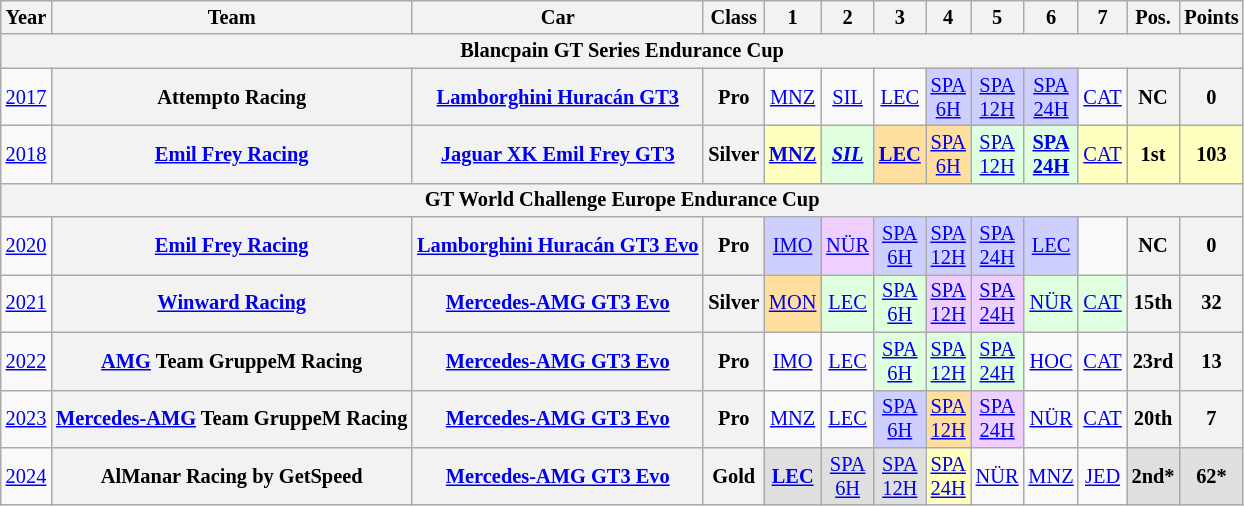<table class="wikitable" border="1" style="text-align:center; font-size:85%;">
<tr>
<th>Year</th>
<th>Team</th>
<th>Car</th>
<th>Class</th>
<th>1</th>
<th>2</th>
<th>3</th>
<th>4</th>
<th>5</th>
<th>6</th>
<th>7</th>
<th>Pos.</th>
<th>Points</th>
</tr>
<tr>
<th colspan=13>Blancpain GT Series Endurance Cup</th>
</tr>
<tr>
<td><a href='#'>2017</a></td>
<th>Attempto Racing</th>
<th><a href='#'>Lamborghini Huracán GT3</a></th>
<th>Pro</th>
<td style="background:#;"><a href='#'>MNZ</a></td>
<td style="background:#;"><a href='#'>SIL</a></td>
<td style="background:#;"><a href='#'>LEC</a></td>
<td style="background:#CFCFFF;"><a href='#'>SPA<br>6H</a><br></td>
<td style="background:#CFCFFF;"><a href='#'>SPA<br>12H</a><br></td>
<td style="background:#CFCFFF;"><a href='#'>SPA<br>24H</a><br></td>
<td style="background:#;"><a href='#'>CAT</a></td>
<th>NC</th>
<th>0</th>
</tr>
<tr>
<td><a href='#'>2018</a></td>
<th><a href='#'>Emil Frey Racing</a></th>
<th><a href='#'>Jaguar XK Emil Frey GT3</a></th>
<th>Silver</th>
<td style="background:#FFFFBF;"><strong><a href='#'>MNZ</a></strong><br></td>
<td style="background:#DFFFDF;"><strong><em><a href='#'>SIL</a></em></strong><br></td>
<td style="background:#FFDF9F;"><strong><a href='#'>LEC</a></strong><br></td>
<td style="background:#FFDF9F;"><a href='#'>SPA<br>6H</a><br></td>
<td style="background:#DFFFDF;"><a href='#'>SPA<br>12H</a><br></td>
<td style="background:#DFFFDF;"><strong><a href='#'>SPA<br>24H</a></strong><br></td>
<td style="background:#FFFFBF;"><a href='#'>CAT</a><br></td>
<th style="background:#FFFFBF;">1st</th>
<th style="background:#FFFFBF;">103</th>
</tr>
<tr>
<th colspan=13>GT World Challenge Europe Endurance Cup</th>
</tr>
<tr>
<td><a href='#'>2020</a></td>
<th nowrap><a href='#'>Emil Frey Racing</a></th>
<th nowrap><a href='#'>Lamborghini Huracán GT3 Evo</a></th>
<th>Pro</th>
<td style="background:#CFCFFF;"><a href='#'>IMO</a><br></td>
<td style="background:#EFCFFF;"><a href='#'>NÜR</a><br></td>
<td style="background:#CFCFFF;"><a href='#'>SPA<br>6H</a><br></td>
<td style="background:#CFCFFF;"><a href='#'>SPA<br>12H</a><br></td>
<td style="background:#CFCFFF;"><a href='#'>SPA<br>24H</a><br></td>
<td style="background:#CFCFFF;"><a href='#'>LEC</a><br></td>
<td></td>
<th>NC</th>
<th>0</th>
</tr>
<tr>
<td><a href='#'>2021</a></td>
<th><a href='#'>Winward Racing</a></th>
<th><a href='#'>Mercedes-AMG GT3 Evo</a></th>
<th>Silver</th>
<td style="background:#FFDF9F;"><a href='#'>MON</a><br></td>
<td style="background:#DFFFDF;"><a href='#'>LEC</a><br></td>
<td style="background:#DFFFDF;"><a href='#'>SPA<br>6H</a><br></td>
<td style="background:#EFCFFF;"><a href='#'>SPA<br>12H</a><br></td>
<td style="background:#EFCFFF;"><a href='#'>SPA<br>24H</a><br></td>
<td style="background:#DFFFDF;"><a href='#'>NÜR</a><br></td>
<td style="background:#DFFFDF;"><a href='#'>CAT</a><br></td>
<th>15th</th>
<th>32</th>
</tr>
<tr>
<td><a href='#'>2022</a></td>
<th><a href='#'>AMG</a> Team GruppeM Racing</th>
<th><a href='#'>Mercedes-AMG GT3 Evo</a></th>
<th>Pro</th>
<td style="background:#;"><a href='#'>IMO</a></td>
<td style="background:#;"><a href='#'>LEC</a></td>
<td style="background:#dfffdf;"><a href='#'>SPA<br>6H</a><br></td>
<td style="background:#dfffdf;"><a href='#'>SPA<br>12H</a><br></td>
<td style="background:#dfffdf;"><a href='#'>SPA<br>24H</a><br></td>
<td style="background:#;"><a href='#'>HOC</a></td>
<td style="background:#;"><a href='#'>CAT</a></td>
<th>23rd</th>
<th>13</th>
</tr>
<tr>
<td><a href='#'>2023</a></td>
<th><a href='#'>Mercedes-AMG</a> Team GruppeM Racing</th>
<th><a href='#'>Mercedes-AMG GT3 Evo</a></th>
<th>Pro</th>
<td style="background:#;"><a href='#'>MNZ</a></td>
<td style="background:#;"><a href='#'>LEC</a></td>
<td style="background:#cfcfff;"><a href='#'>SPA<br>6H</a><br></td>
<td style="background:#FFDF9F;"><a href='#'>SPA<br>12H</a><br></td>
<td style="background:#EFCFFF;"><a href='#'>SPA<br>24H</a><br></td>
<td style="background:#;"><a href='#'>NÜR</a></td>
<td style="background:#;"><a href='#'>CAT</a></td>
<th>20th</th>
<th>7</th>
</tr>
<tr>
<td><a href='#'>2024</a></td>
<th>AlManar Racing by GetSpeed</th>
<th><a href='#'>Mercedes-AMG GT3 Evo</a></th>
<th>Gold</th>
<td style="background:#DFDFDF;"><strong><a href='#'>LEC</a></strong><br></td>
<td style="background:#DFDFDF;"><a href='#'>SPA<br>6H</a><br></td>
<td style="background:#DFDFDF;"><a href='#'>SPA<br>12H</a><br></td>
<td style="background:#FFFFBF;"><a href='#'>SPA<br>24H</a><br></td>
<td style="background:#;"><a href='#'>NÜR</a><br></td>
<td style="background:#;"><a href='#'>MNZ</a><br></td>
<td style="background:#;"><a href='#'>JED</a><br></td>
<th style="background:#DFDFDF;">2nd*</th>
<th style="background:#DFDFDF;">62*</th>
</tr>
</table>
